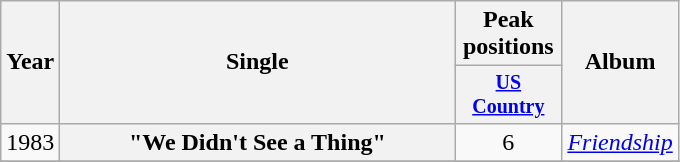<table class="wikitable plainrowheaders" style="text-align:center;">
<tr>
<th rowspan="2">Year</th>
<th rowspan="2" style="width:16em;">Single</th>
<th>Peak positions</th>
<th rowspan="2">Album</th>
</tr>
<tr style="font-size:smaller;">
<th width="65"><a href='#'>US Country</a></th>
</tr>
<tr>
<td>1983</td>
<th scope="row">"We Didn't See a Thing"<br></th>
<td>6</td>
<td align="left"><em><a href='#'>Friendship</a></em></td>
</tr>
<tr>
</tr>
</table>
